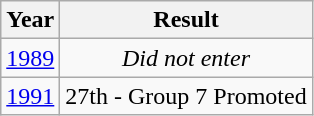<table class="wikitable" style="text-align: center; font-size:100%">
<tr>
<th>Year</th>
<th>Result</th>
</tr>
<tr>
<td> <a href='#'>1989</a></td>
<td><em>Did not enter</em></td>
</tr>
<tr>
<td> <a href='#'>1991</a></td>
<td>27th - Group 7 Promoted</td>
</tr>
</table>
